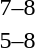<table style="text-align:center">
<tr>
<th width=200></th>
<th width=100></th>
<th width=200></th>
</tr>
<tr>
<td align=right></td>
<td>7–8</td>
<td align=left><strong></strong></td>
</tr>
<tr>
<td align=right></td>
<td>5–8</td>
<td align=left><strong></strong></td>
</tr>
</table>
